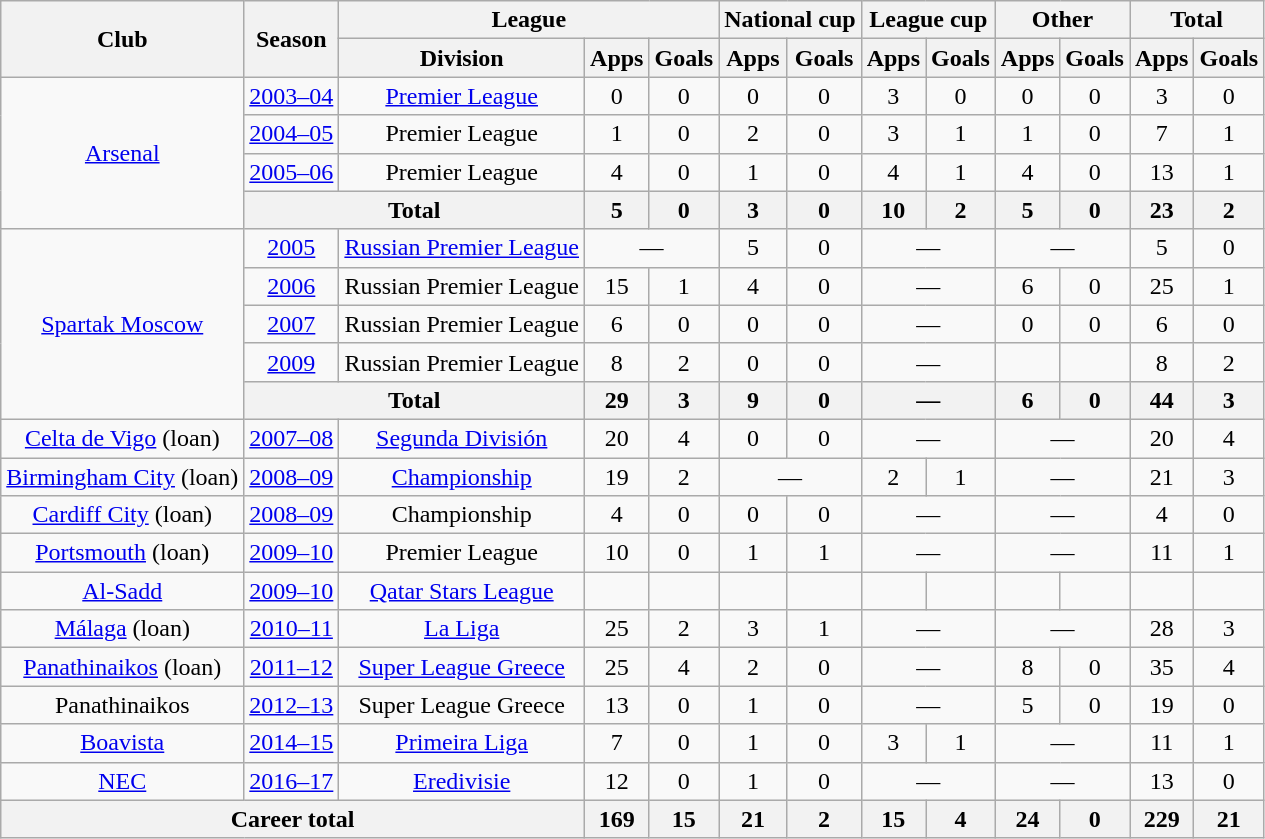<table class="wikitable" style="text-align:center">
<tr>
<th rowspan="2">Club</th>
<th rowspan="2">Season</th>
<th colspan="3">League</th>
<th colspan="2">National cup</th>
<th colspan="2">League cup</th>
<th colspan="2">Other</th>
<th colspan="2">Total</th>
</tr>
<tr>
<th>Division</th>
<th>Apps</th>
<th>Goals</th>
<th>Apps</th>
<th>Goals</th>
<th>Apps</th>
<th>Goals</th>
<th>Apps</th>
<th>Goals</th>
<th>Apps</th>
<th>Goals</th>
</tr>
<tr>
<td rowspan="4"><a href='#'>Arsenal</a></td>
<td><a href='#'>2003–04</a></td>
<td><a href='#'>Premier League</a></td>
<td>0</td>
<td>0</td>
<td>0</td>
<td>0</td>
<td>3</td>
<td>0</td>
<td>0</td>
<td>0</td>
<td>3</td>
<td>0</td>
</tr>
<tr>
<td><a href='#'>2004–05</a></td>
<td>Premier League</td>
<td>1</td>
<td>0</td>
<td>2</td>
<td>0</td>
<td>3</td>
<td>1</td>
<td>1</td>
<td>0</td>
<td>7</td>
<td>1</td>
</tr>
<tr>
<td><a href='#'>2005–06</a></td>
<td>Premier League</td>
<td>4</td>
<td>0</td>
<td>1</td>
<td>0</td>
<td>4</td>
<td>1</td>
<td>4</td>
<td>0</td>
<td>13</td>
<td>1</td>
</tr>
<tr>
<th colspan="2">Total</th>
<th>5</th>
<th>0</th>
<th>3</th>
<th>0</th>
<th>10</th>
<th>2</th>
<th>5</th>
<th>0</th>
<th>23</th>
<th>2</th>
</tr>
<tr>
<td rowspan="5"><a href='#'>Spartak Moscow</a></td>
<td><a href='#'>2005</a></td>
<td><a href='#'>Russian Premier League</a></td>
<td colspan="2">—</td>
<td>5</td>
<td>0</td>
<td colspan="2">—</td>
<td colspan="2">—</td>
<td>5</td>
<td>0</td>
</tr>
<tr>
<td><a href='#'>2006</a></td>
<td>Russian Premier League</td>
<td>15</td>
<td>1</td>
<td>4</td>
<td>0</td>
<td colspan="2">—</td>
<td>6</td>
<td>0</td>
<td>25</td>
<td>1</td>
</tr>
<tr>
<td><a href='#'>2007</a></td>
<td>Russian Premier League</td>
<td>6</td>
<td>0</td>
<td>0</td>
<td>0</td>
<td colspan="2">—</td>
<td>0</td>
<td>0</td>
<td>6</td>
<td>0</td>
</tr>
<tr>
<td><a href='#'>2009</a></td>
<td>Russian Premier League</td>
<td>8</td>
<td>2</td>
<td>0</td>
<td>0</td>
<td colspan="2">—</td>
<td></td>
<td></td>
<td>8</td>
<td>2</td>
</tr>
<tr>
<th colspan="2">Total</th>
<th>29</th>
<th>3</th>
<th>9</th>
<th>0</th>
<th colspan="2">—</th>
<th>6</th>
<th>0</th>
<th>44</th>
<th>3</th>
</tr>
<tr>
<td><a href='#'>Celta de Vigo</a> (loan)</td>
<td><a href='#'>2007–08</a></td>
<td><a href='#'>Segunda División</a></td>
<td>20</td>
<td>4</td>
<td>0</td>
<td>0</td>
<td colspan="2">—</td>
<td colspan="2">—</td>
<td>20</td>
<td>4</td>
</tr>
<tr>
<td><a href='#'>Birmingham City</a> (loan)</td>
<td><a href='#'>2008–09</a></td>
<td><a href='#'>Championship</a></td>
<td>19</td>
<td>2</td>
<td colspan="2">—</td>
<td>2</td>
<td>1</td>
<td colspan="2">—</td>
<td>21</td>
<td>3</td>
</tr>
<tr>
<td><a href='#'>Cardiff City</a> (loan)</td>
<td><a href='#'>2008–09</a></td>
<td>Championship</td>
<td>4</td>
<td>0</td>
<td>0</td>
<td>0</td>
<td colspan="2">—</td>
<td colspan="2">—</td>
<td>4</td>
<td>0</td>
</tr>
<tr>
<td><a href='#'>Portsmouth</a> (loan)</td>
<td><a href='#'>2009–10</a></td>
<td>Premier League</td>
<td>10</td>
<td>0</td>
<td>1</td>
<td>1</td>
<td colspan="2">—</td>
<td colspan="2">—</td>
<td>11</td>
<td>1</td>
</tr>
<tr>
<td><a href='#'>Al-Sadd</a></td>
<td><a href='#'>2009–10</a></td>
<td><a href='#'>Qatar Stars League</a></td>
<td></td>
<td></td>
<td></td>
<td></td>
<td></td>
<td></td>
<td></td>
<td></td>
<td></td>
<td></td>
</tr>
<tr>
<td><a href='#'>Málaga</a> (loan)</td>
<td><a href='#'>2010–11</a></td>
<td><a href='#'>La Liga</a></td>
<td>25</td>
<td>2</td>
<td>3</td>
<td>1</td>
<td colspan="2">—</td>
<td colspan="2">—</td>
<td>28</td>
<td>3</td>
</tr>
<tr>
<td><a href='#'>Panathinaikos</a> (loan)</td>
<td><a href='#'>2011–12</a></td>
<td><a href='#'>Super League Greece</a></td>
<td>25</td>
<td>4</td>
<td>2</td>
<td>0</td>
<td colspan="2">—</td>
<td>8</td>
<td>0</td>
<td>35</td>
<td>4</td>
</tr>
<tr>
<td>Panathinaikos</td>
<td><a href='#'>2012–13</a></td>
<td>Super League Greece</td>
<td>13</td>
<td>0</td>
<td>1</td>
<td>0</td>
<td colspan="2">—</td>
<td>5</td>
<td>0</td>
<td>19</td>
<td>0</td>
</tr>
<tr>
<td><a href='#'>Boavista</a></td>
<td><a href='#'>2014–15</a></td>
<td><a href='#'>Primeira Liga</a></td>
<td>7</td>
<td>0</td>
<td>1</td>
<td>0</td>
<td>3</td>
<td>1</td>
<td colspan="2">—</td>
<td>11</td>
<td>1</td>
</tr>
<tr>
<td><a href='#'>NEC</a></td>
<td><a href='#'>2016–17</a></td>
<td><a href='#'>Eredivisie</a></td>
<td>12</td>
<td>0</td>
<td>1</td>
<td>0</td>
<td colspan="2">—</td>
<td colspan="2">—</td>
<td>13</td>
<td>0</td>
</tr>
<tr>
<th colspan="3">Career total</th>
<th>169</th>
<th>15</th>
<th>21</th>
<th>2</th>
<th>15</th>
<th>4</th>
<th>24</th>
<th>0</th>
<th>229</th>
<th>21</th>
</tr>
</table>
